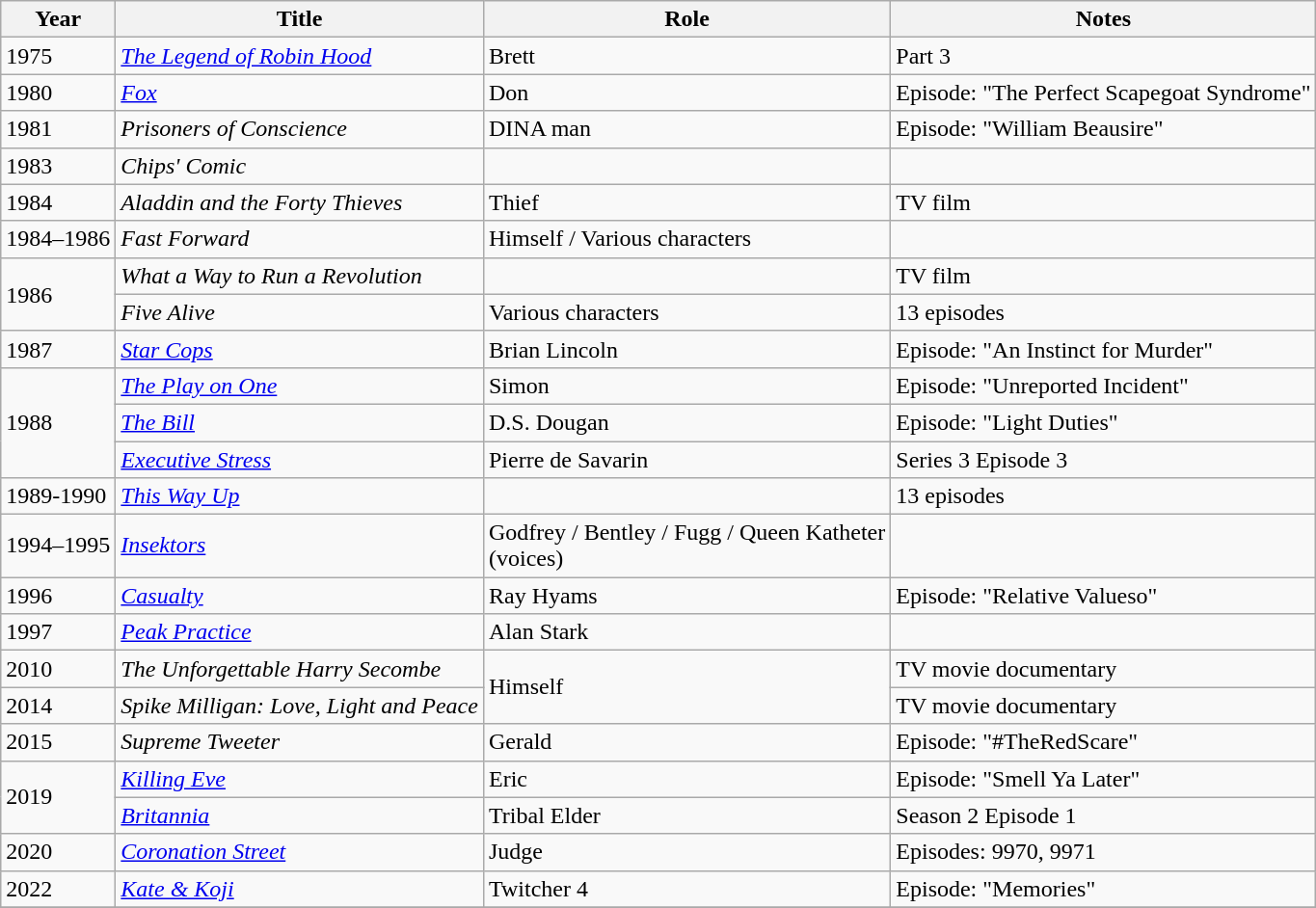<table class="wikitable">
<tr>
<th>Year</th>
<th>Title</th>
<th>Role</th>
<th>Notes</th>
</tr>
<tr>
<td>1975</td>
<td><em><a href='#'>The Legend of Robin Hood</a></em></td>
<td>Brett</td>
<td>Part 3</td>
</tr>
<tr>
<td>1980</td>
<td><em><a href='#'>Fox</a></em></td>
<td>Don</td>
<td>Episode: "The Perfect Scapegoat Syndrome"</td>
</tr>
<tr>
<td>1981</td>
<td><em>Prisoners of Conscience</em></td>
<td>DINA man</td>
<td>Episode: "William Beausire"</td>
</tr>
<tr>
<td>1983</td>
<td><em>Chips' Comic</em></td>
<td></td>
<td></td>
</tr>
<tr>
<td>1984</td>
<td><em>Aladdin and the Forty Thieves</em></td>
<td>Thief</td>
<td>TV film</td>
</tr>
<tr>
<td>1984–1986</td>
<td><em>Fast Forward</em></td>
<td>Himself / Various characters</td>
<td></td>
</tr>
<tr>
<td rowspan="2">1986</td>
<td><em>What a Way to Run a Revolution</em></td>
<td></td>
<td>TV film</td>
</tr>
<tr>
<td><em>Five Alive</em></td>
<td>Various characters</td>
<td>13 episodes</td>
</tr>
<tr>
<td>1987</td>
<td><em><a href='#'>Star Cops</a></em></td>
<td>Brian Lincoln</td>
<td>Episode: "An Instinct for Murder"</td>
</tr>
<tr>
<td rowspan="3">1988</td>
<td><em><a href='#'>The Play on One</a></em></td>
<td>Simon</td>
<td>Episode: "Unreported Incident"</td>
</tr>
<tr>
<td><em><a href='#'>The Bill</a></em></td>
<td>D.S. Dougan</td>
<td>Episode: "Light Duties"</td>
</tr>
<tr>
<td><em><a href='#'>Executive Stress</a></em></td>
<td>Pierre de Savarin</td>
<td>Series 3 Episode 3</td>
</tr>
<tr>
<td>1989-1990</td>
<td><a href='#'><em>This Way Up</em></a></td>
<td></td>
<td>13 episodes</td>
</tr>
<tr>
<td>1994–1995</td>
<td><em><a href='#'>Insektors</a></em></td>
<td>Godfrey / Bentley / Fugg / Queen Katheter<br>(voices)</td>
<td></td>
</tr>
<tr>
<td>1996</td>
<td><em><a href='#'>Casualty</a></em></td>
<td>Ray Hyams</td>
<td>Episode: "Relative Valueso"</td>
</tr>
<tr>
<td>1997</td>
<td><em><a href='#'>Peak Practice</a></em></td>
<td>Alan Stark</td>
<td></td>
</tr>
<tr>
<td>2010</td>
<td><em>The Unforgettable Harry Secombe</em></td>
<td rowspan="2">Himself</td>
<td>TV movie documentary</td>
</tr>
<tr>
<td>2014</td>
<td><em>Spike Milligan: Love, Light and Peace</em></td>
<td>TV movie documentary</td>
</tr>
<tr>
<td>2015</td>
<td><em>Supreme Tweeter</em></td>
<td>Gerald</td>
<td>Episode: "#TheRedScare"</td>
</tr>
<tr>
<td rowspan="2">2019</td>
<td><em><a href='#'>Killing Eve</a></em></td>
<td>Eric</td>
<td>Episode: "Smell Ya Later"</td>
</tr>
<tr>
<td><a href='#'><em>Britannia</em></a></td>
<td>Tribal Elder</td>
<td>Season 2 Episode 1</td>
</tr>
<tr>
<td>2020</td>
<td><em><a href='#'>Coronation Street</a></em></td>
<td>Judge</td>
<td>Episodes: 9970, 9971</td>
</tr>
<tr>
<td>2022</td>
<td><em><a href='#'>Kate & Koji</a></em></td>
<td>Twitcher 4</td>
<td>Episode: "Memories"</td>
</tr>
<tr>
</tr>
</table>
